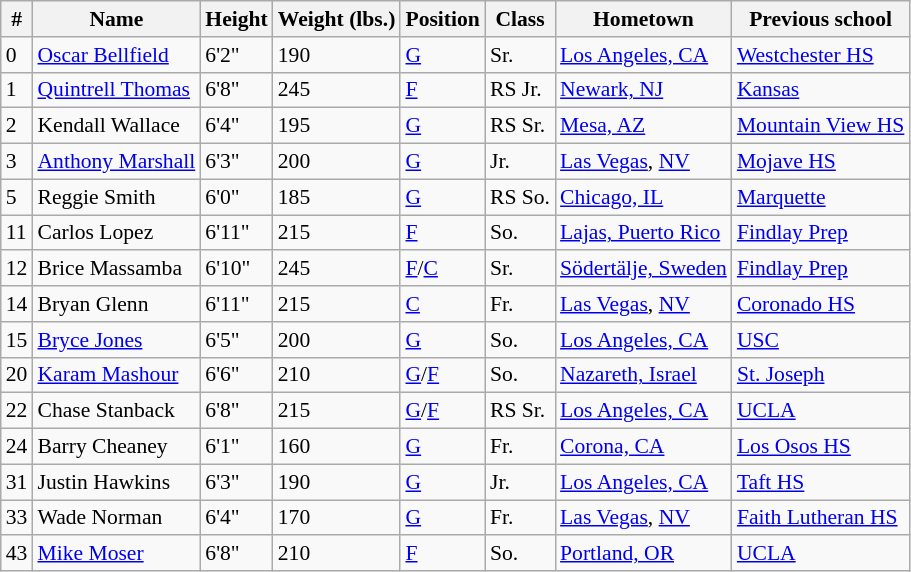<table class="wikitable" style="font-size: 90%">
<tr>
<th>#</th>
<th>Name</th>
<th>Height</th>
<th>Weight (lbs.)</th>
<th>Position</th>
<th>Class</th>
<th>Hometown</th>
<th>Previous school</th>
</tr>
<tr>
<td>0</td>
<td><a href='#'>Oscar Bellfield</a></td>
<td>6'2"</td>
<td>190</td>
<td><a href='#'>G</a></td>
<td>Sr.</td>
<td><a href='#'>Los Angeles, CA</a></td>
<td><a href='#'>Westchester HS</a></td>
</tr>
<tr>
<td>1</td>
<td><a href='#'>Quintrell Thomas</a></td>
<td>6'8"</td>
<td>245</td>
<td><a href='#'>F</a></td>
<td>RS Jr.</td>
<td><a href='#'>Newark, NJ</a></td>
<td><a href='#'>Kansas</a></td>
</tr>
<tr>
<td>2</td>
<td>Kendall Wallace</td>
<td>6'4"</td>
<td>195</td>
<td><a href='#'>G</a></td>
<td>RS Sr.</td>
<td><a href='#'>Mesa, AZ</a></td>
<td><a href='#'>Mountain View HS</a></td>
</tr>
<tr>
<td>3</td>
<td><a href='#'>Anthony Marshall</a></td>
<td>6'3"</td>
<td>200</td>
<td><a href='#'>G</a></td>
<td>Jr.</td>
<td><a href='#'>Las Vegas</a>, <a href='#'>NV</a></td>
<td><a href='#'>Mojave HS</a></td>
</tr>
<tr>
<td>5</td>
<td>Reggie Smith</td>
<td>6'0"</td>
<td>185</td>
<td><a href='#'>G</a></td>
<td>RS So.</td>
<td><a href='#'>Chicago, IL</a></td>
<td><a href='#'>Marquette</a></td>
</tr>
<tr>
<td>11</td>
<td>Carlos Lopez</td>
<td>6'11"</td>
<td>215</td>
<td><a href='#'>F</a></td>
<td>So.</td>
<td><a href='#'>Lajas, Puerto Rico</a></td>
<td><a href='#'>Findlay Prep</a></td>
</tr>
<tr>
<td>12</td>
<td>Brice Massamba</td>
<td>6'10"</td>
<td>245</td>
<td><a href='#'>F</a>/<a href='#'>C</a></td>
<td>Sr.</td>
<td><a href='#'>Södertälje, Sweden</a></td>
<td><a href='#'>Findlay Prep</a></td>
</tr>
<tr>
<td>14</td>
<td>Bryan Glenn</td>
<td>6'11"</td>
<td>215</td>
<td><a href='#'>C</a></td>
<td>Fr.</td>
<td><a href='#'>Las Vegas</a>, <a href='#'>NV</a></td>
<td><a href='#'>Coronado HS</a></td>
</tr>
<tr>
<td>15</td>
<td><a href='#'>Bryce Jones</a></td>
<td>6'5"</td>
<td>200</td>
<td><a href='#'>G</a></td>
<td>So.</td>
<td><a href='#'>Los Angeles, CA</a></td>
<td><a href='#'>USC</a></td>
</tr>
<tr>
<td>20</td>
<td><a href='#'>Karam Mashour</a></td>
<td>6'6"</td>
<td>210</td>
<td><a href='#'>G</a>/<a href='#'>F</a></td>
<td>So.</td>
<td><a href='#'>Nazareth, Israel</a></td>
<td><a href='#'>St. Joseph</a></td>
</tr>
<tr>
<td>22</td>
<td>Chase Stanback</td>
<td>6'8"</td>
<td>215</td>
<td><a href='#'>G</a>/<a href='#'>F</a></td>
<td>RS Sr.</td>
<td><a href='#'>Los Angeles, CA</a></td>
<td><a href='#'>UCLA</a></td>
</tr>
<tr>
<td>24</td>
<td>Barry Cheaney</td>
<td>6'1"</td>
<td>160</td>
<td><a href='#'>G</a></td>
<td>Fr.</td>
<td><a href='#'>Corona, CA</a></td>
<td><a href='#'>Los Osos HS</a></td>
</tr>
<tr>
<td>31</td>
<td>Justin Hawkins</td>
<td>6'3"</td>
<td>190</td>
<td><a href='#'>G</a></td>
<td>Jr.</td>
<td><a href='#'>Los Angeles, CA</a></td>
<td><a href='#'>Taft HS</a></td>
</tr>
<tr>
<td>33</td>
<td>Wade Norman</td>
<td>6'4"</td>
<td>170</td>
<td><a href='#'>G</a></td>
<td>Fr.</td>
<td><a href='#'>Las Vegas</a>, <a href='#'>NV</a></td>
<td><a href='#'>Faith Lutheran HS</a></td>
</tr>
<tr>
<td>43</td>
<td><a href='#'>Mike Moser</a></td>
<td>6'8"</td>
<td>210</td>
<td><a href='#'>F</a></td>
<td>So.</td>
<td><a href='#'>Portland, OR</a></td>
<td><a href='#'>UCLA</a></td>
</tr>
</table>
